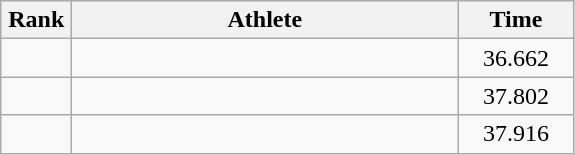<table class=wikitable style="text-align:center">
<tr>
<th width=40>Rank</th>
<th width=250>Athlete</th>
<th width=70>Time</th>
</tr>
<tr>
<td></td>
<td align=left></td>
<td>36.662</td>
</tr>
<tr>
<td></td>
<td align=left></td>
<td>37.802</td>
</tr>
<tr>
<td></td>
<td align=left></td>
<td>37.916</td>
</tr>
</table>
